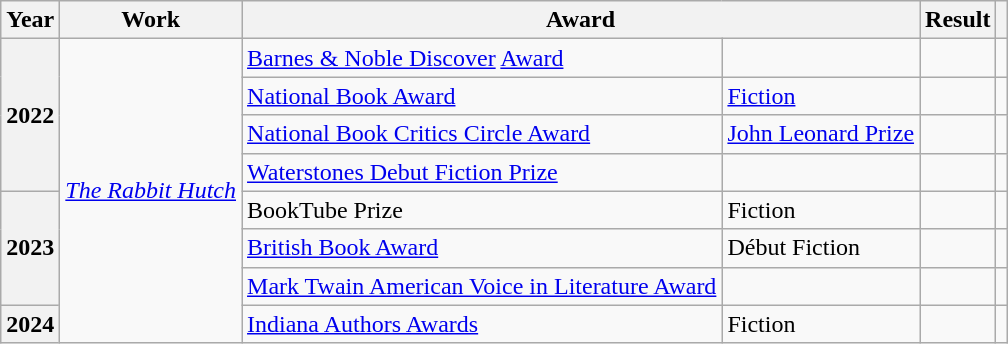<table class="wikitable">
<tr>
<th>Year</th>
<th>Work</th>
<th colspan="2">Award</th>
<th>Result</th>
<th></th>
</tr>
<tr>
<th rowspan="4">2022</th>
<td rowspan="8"><em><a href='#'>The Rabbit Hutch</a></em></td>
<td><a href='#'>Barnes & Noble Discover</a> <a href='#'>Award</a></td>
<td></td>
<td></td>
<td></td>
</tr>
<tr>
<td><a href='#'>National Book Award</a></td>
<td><a href='#'>Fiction</a></td>
<td></td>
<td></td>
</tr>
<tr>
<td><a href='#'>National Book Critics Circle Award</a></td>
<td><a href='#'>John Leonard Prize</a></td>
<td></td>
<td></td>
</tr>
<tr>
<td><a href='#'>Waterstones Debut Fiction Prize</a></td>
<td></td>
<td></td>
<td></td>
</tr>
<tr>
<th rowspan="3">2023</th>
<td>BookTube Prize</td>
<td>Fiction</td>
<td></td>
<td></td>
</tr>
<tr>
<td><a href='#'>British Book Award</a></td>
<td>Début Fiction</td>
<td></td>
<td></td>
</tr>
<tr>
<td><a href='#'>Mark Twain American Voice in Literature Award</a></td>
<td></td>
<td></td>
<td></td>
</tr>
<tr>
<th>2024</th>
<td><a href='#'>Indiana Authors Awards</a></td>
<td>Fiction</td>
<td></td>
<td></td>
</tr>
</table>
